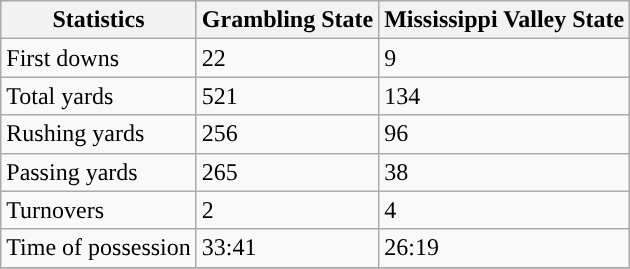<table class="wikitable">
<tr>
<th>Statistics</th>
<th>Grambling State</th>
<th>Mississippi Valley State</th>
</tr>
<tr>
<td>First downs</td>
<td>22</td>
<td>9</td>
</tr>
<tr>
<td>Total yards</td>
<td>521</td>
<td>134</td>
</tr>
<tr>
<td>Rushing yards</td>
<td>256</td>
<td>96</td>
</tr>
<tr>
<td>Passing yards</td>
<td>265</td>
<td>38</td>
</tr>
<tr>
<td>Turnovers</td>
<td>2</td>
<td>4</td>
</tr>
<tr>
<td>Time of possession</td>
<td>33:41</td>
<td>26:19</td>
</tr>
<tr>
</tr>
</table>
